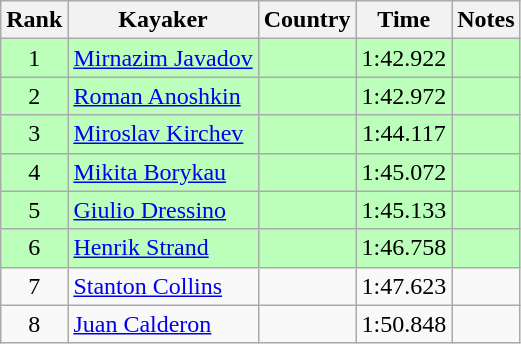<table class="wikitable" style="text-align:center">
<tr>
<th>Rank</th>
<th>Kayaker</th>
<th>Country</th>
<th>Time</th>
<th>Notes</th>
</tr>
<tr bgcolor=bbffbb>
<td>1</td>
<td align="left"><a href='#'>Mirnazim Javadov</a></td>
<td align="left"></td>
<td>1:42.922</td>
<td></td>
</tr>
<tr bgcolor=bbffbb>
<td>2</td>
<td align="left"><a href='#'>Roman Anoshkin</a></td>
<td align="left"></td>
<td>1:42.972</td>
<td></td>
</tr>
<tr bgcolor=bbffbb>
<td>3</td>
<td align="left"><a href='#'>Miroslav Kirchev</a></td>
<td align="left"></td>
<td>1:44.117</td>
<td></td>
</tr>
<tr bgcolor=bbffbb>
<td>4</td>
<td align="left"><a href='#'>Mikita Borykau</a></td>
<td align="left"></td>
<td>1:45.072</td>
<td></td>
</tr>
<tr bgcolor=bbffbb>
<td>5</td>
<td align="left"><a href='#'>Giulio Dressino</a></td>
<td align="left"></td>
<td>1:45.133</td>
<td></td>
</tr>
<tr bgcolor=bbffbb>
<td>6</td>
<td align="left"><a href='#'>Henrik Strand</a></td>
<td align="left"></td>
<td>1:46.758</td>
<td></td>
</tr>
<tr>
<td>7</td>
<td align="left"><a href='#'>Stanton Collins</a></td>
<td align="left"></td>
<td>1:47.623</td>
<td></td>
</tr>
<tr>
<td>8</td>
<td align="left"><a href='#'>Juan Calderon</a></td>
<td align="left"></td>
<td>1:50.848</td>
<td></td>
</tr>
</table>
